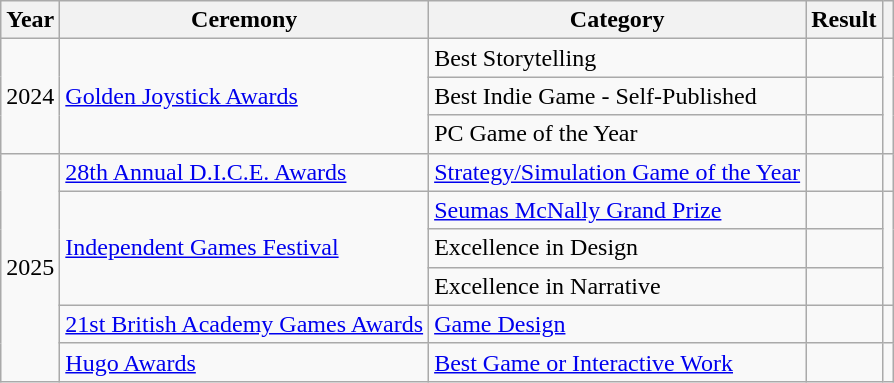<table class="wikitable plainrowheaders sortable" width="auto">
<tr>
<th scope="col">Year</th>
<th scope="col">Ceremony</th>
<th scope="col">Category</th>
<th scope="col">Result</th>
<th scope="col" class="unsortable"></th>
</tr>
<tr>
<td rowspan="3" style="text-align:center;">2024</td>
<td rowspan="3"><a href='#'>Golden Joystick Awards</a></td>
<td>Best Storytelling</td>
<td></td>
<td rowspan="3" style="text-align:center;"></td>
</tr>
<tr>
<td>Best Indie Game - Self-Published</td>
<td></td>
</tr>
<tr>
<td>PC Game of the Year</td>
<td></td>
</tr>
<tr>
<td rowspan="6" style="text-align:center;">2025</td>
<td><a href='#'>28th Annual D.I.C.E. Awards</a></td>
<td><a href='#'>Strategy/Simulation Game of the Year</a></td>
<td></td>
<td style="text-align:center;"></td>
</tr>
<tr>
<td rowspan="3"><a href='#'>Independent Games Festival</a></td>
<td><a href='#'>Seumas McNally Grand Prize</a></td>
<td></td>
<td rowspan="3" style="text-align:center;"></td>
</tr>
<tr>
<td>Excellence in Design</td>
<td></td>
</tr>
<tr>
<td>Excellence in Narrative</td>
<td></td>
</tr>
<tr>
<td><a href='#'>21st British Academy Games Awards</a></td>
<td><a href='#'>Game Design</a></td>
<td></td>
<td align="center"></td>
</tr>
<tr>
<td><a href='#'>Hugo Awards</a></td>
<td><a href='#'>Best Game or Interactive Work</a></td>
<td></td>
<td style="text-align:center;"></td>
</tr>
</table>
